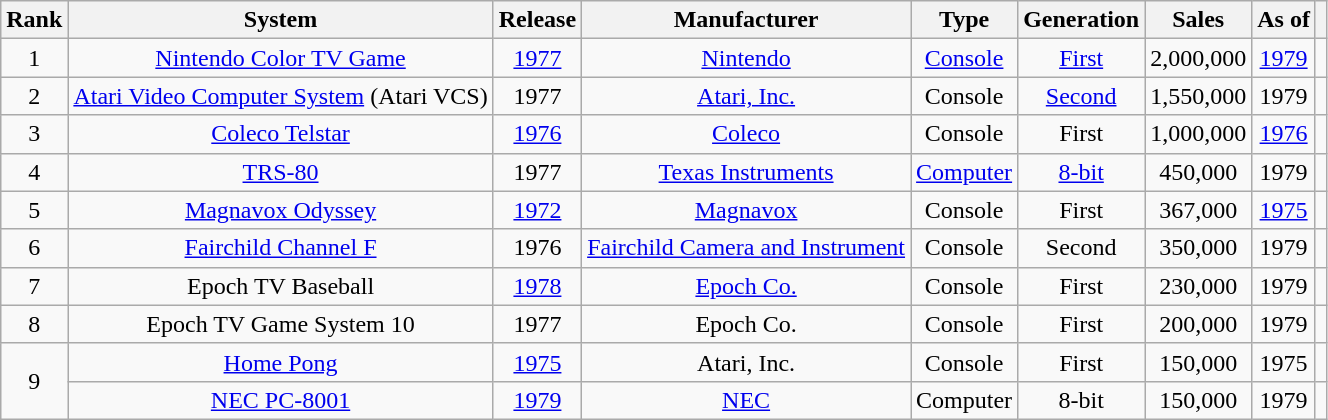<table class="wikitable sortable" style="text-align:center">
<tr>
<th>Rank</th>
<th>System</th>
<th>Release</th>
<th>Manufacturer</th>
<th>Type</th>
<th>Generation</th>
<th>Sales</th>
<th>As of</th>
<th class="unsortable"></th>
</tr>
<tr>
<td>1</td>
<td><a href='#'>Nintendo Color TV Game</a></td>
<td><a href='#'>1977</a></td>
<td><a href='#'>Nintendo</a></td>
<td><a href='#'>Console</a></td>
<td><a href='#'>First</a></td>
<td>2,000,000</td>
<td><a href='#'>1979</a></td>
<td></td>
</tr>
<tr>
<td>2</td>
<td><a href='#'>Atari Video Computer System</a> (Atari VCS)</td>
<td>1977</td>
<td><a href='#'>Atari, Inc.</a></td>
<td>Console</td>
<td><a href='#'>Second</a></td>
<td>1,550,000</td>
<td>1979</td>
<td></td>
</tr>
<tr>
<td>3</td>
<td><a href='#'>Coleco Telstar</a></td>
<td><a href='#'>1976</a></td>
<td><a href='#'>Coleco</a></td>
<td>Console</td>
<td>First</td>
<td>1,000,000</td>
<td><a href='#'>1976</a></td>
<td></td>
</tr>
<tr>
<td>4</td>
<td><a href='#'>TRS-80</a></td>
<td>1977</td>
<td><a href='#'>Texas Instruments</a></td>
<td><a href='#'>Computer</a></td>
<td><a href='#'>8-bit</a></td>
<td>450,000</td>
<td>1979</td>
<td></td>
</tr>
<tr>
<td>5</td>
<td><a href='#'>Magnavox Odyssey</a></td>
<td><a href='#'>1972</a></td>
<td><a href='#'>Magnavox</a></td>
<td>Console</td>
<td>First</td>
<td>367,000</td>
<td><a href='#'>1975</a></td>
<td></td>
</tr>
<tr>
<td>6</td>
<td><a href='#'>Fairchild Channel F</a></td>
<td>1976</td>
<td><a href='#'>Fairchild Camera and Instrument</a></td>
<td>Console</td>
<td>Second</td>
<td>350,000</td>
<td>1979</td>
<td></td>
</tr>
<tr>
<td>7</td>
<td>Epoch TV Baseball</td>
<td><a href='#'>1978</a></td>
<td><a href='#'>Epoch Co.</a></td>
<td>Console</td>
<td>First</td>
<td>230,000</td>
<td>1979</td>
<td></td>
</tr>
<tr>
<td>8</td>
<td>Epoch TV Game System 10</td>
<td>1977</td>
<td>Epoch Co.</td>
<td>Console</td>
<td>First</td>
<td>200,000</td>
<td>1979</td>
<td></td>
</tr>
<tr>
<td rowspan="2">9</td>
<td><a href='#'>Home Pong</a></td>
<td><a href='#'>1975</a></td>
<td>Atari, Inc.</td>
<td>Console</td>
<td>First</td>
<td>150,000</td>
<td>1975</td>
<td></td>
</tr>
<tr>
<td><a href='#'>NEC PC-8001</a></td>
<td><a href='#'>1979</a></td>
<td><a href='#'>NEC</a></td>
<td>Computer</td>
<td>8-bit</td>
<td>150,000</td>
<td>1979</td>
<td></td>
</tr>
</table>
